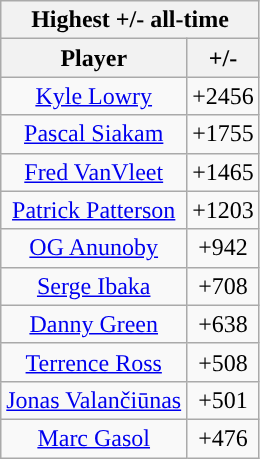<table class="wikitable" style="text-align:center">
<tr>
<th colspan="2">Highest +/- all-time</th>
</tr>
<tr>
<th>Player</th>
<th>+/-</th>
</tr>
<tr>
<td><a href='#'>Kyle Lowry</a></td>
<td>+2456</td>
</tr>
<tr>
<td><a href='#'>Pascal Siakam</a></td>
<td>+1755</td>
</tr>
<tr>
<td><a href='#'>Fred VanVleet</a></td>
<td>+1465</td>
</tr>
<tr>
<td><a href='#'>Patrick Patterson</a></td>
<td>+1203</td>
</tr>
<tr>
<td><a href='#'>OG Anunoby</a></td>
<td>+942</td>
</tr>
<tr>
<td><a href='#'>Serge Ibaka</a></td>
<td>+708</td>
</tr>
<tr>
<td><a href='#'>Danny Green</a></td>
<td>+638</td>
</tr>
<tr>
<td><a href='#'>Terrence Ross</a></td>
<td>+508</td>
</tr>
<tr>
<td><a href='#'>Jonas Valančiūnas</a></td>
<td>+501</td>
</tr>
<tr>
<td><a href='#'>Marc Gasol</a></td>
<td>+476</td>
</tr>
</table>
